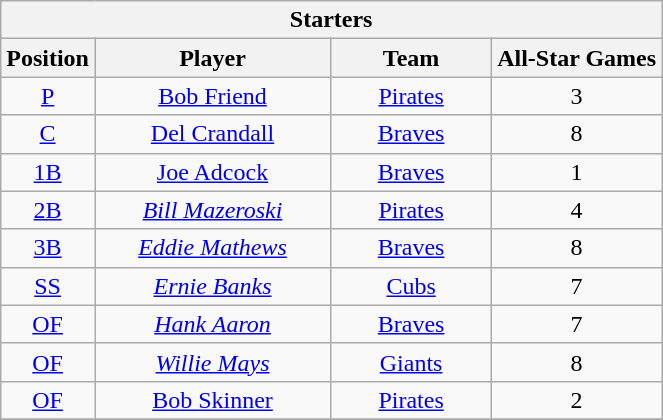<table class="wikitable" style="font-size: 100%; text-align:right;">
<tr>
<th colspan="4">Starters</th>
</tr>
<tr>
<th>Position</th>
<th width="150">Player</th>
<th width="100">Team</th>
<th>All-Star Games</th>
</tr>
<tr>
<td align="center"><a href='#'>P</a></td>
<td align="center"><a href='#'>Bob Friend</a></td>
<td align="center"><a href='#'>Pirates</a></td>
<td align="center">3</td>
</tr>
<tr>
<td align="center"><a href='#'>C</a></td>
<td align="center"><a href='#'>Del Crandall</a></td>
<td align="center"><a href='#'>Braves</a></td>
<td align="center">8</td>
</tr>
<tr>
<td align="center"><a href='#'>1B</a></td>
<td align="center"><a href='#'>Joe Adcock</a></td>
<td align="center"><a href='#'>Braves</a></td>
<td align="center">1</td>
</tr>
<tr>
<td align="center"><a href='#'>2B</a></td>
<td align="center"><em><a href='#'>Bill Mazeroski</a></em></td>
<td align="center"><a href='#'>Pirates</a></td>
<td align="center">4</td>
</tr>
<tr>
<td align="center"><a href='#'>3B</a></td>
<td align="center"><em><a href='#'>Eddie Mathews</a></em></td>
<td align="center"><a href='#'>Braves</a></td>
<td align="center">8</td>
</tr>
<tr>
<td align="center"><a href='#'>SS</a></td>
<td align="center"><em><a href='#'>Ernie Banks</a></em></td>
<td align="center"><a href='#'>Cubs</a></td>
<td align="center">7</td>
</tr>
<tr>
<td align="center"><a href='#'>OF</a></td>
<td align="center"><em><a href='#'>Hank Aaron</a></em></td>
<td align="center"><a href='#'>Braves</a></td>
<td align="center">7</td>
</tr>
<tr>
<td align="center"><a href='#'>OF</a></td>
<td align="center"><em><a href='#'>Willie Mays</a></em></td>
<td align="center"><a href='#'>Giants</a></td>
<td align="center">8</td>
</tr>
<tr>
<td align="center"><a href='#'>OF</a></td>
<td align="center"><a href='#'>Bob Skinner</a></td>
<td align="center"><a href='#'>Pirates</a></td>
<td align="center">2</td>
</tr>
<tr>
</tr>
</table>
